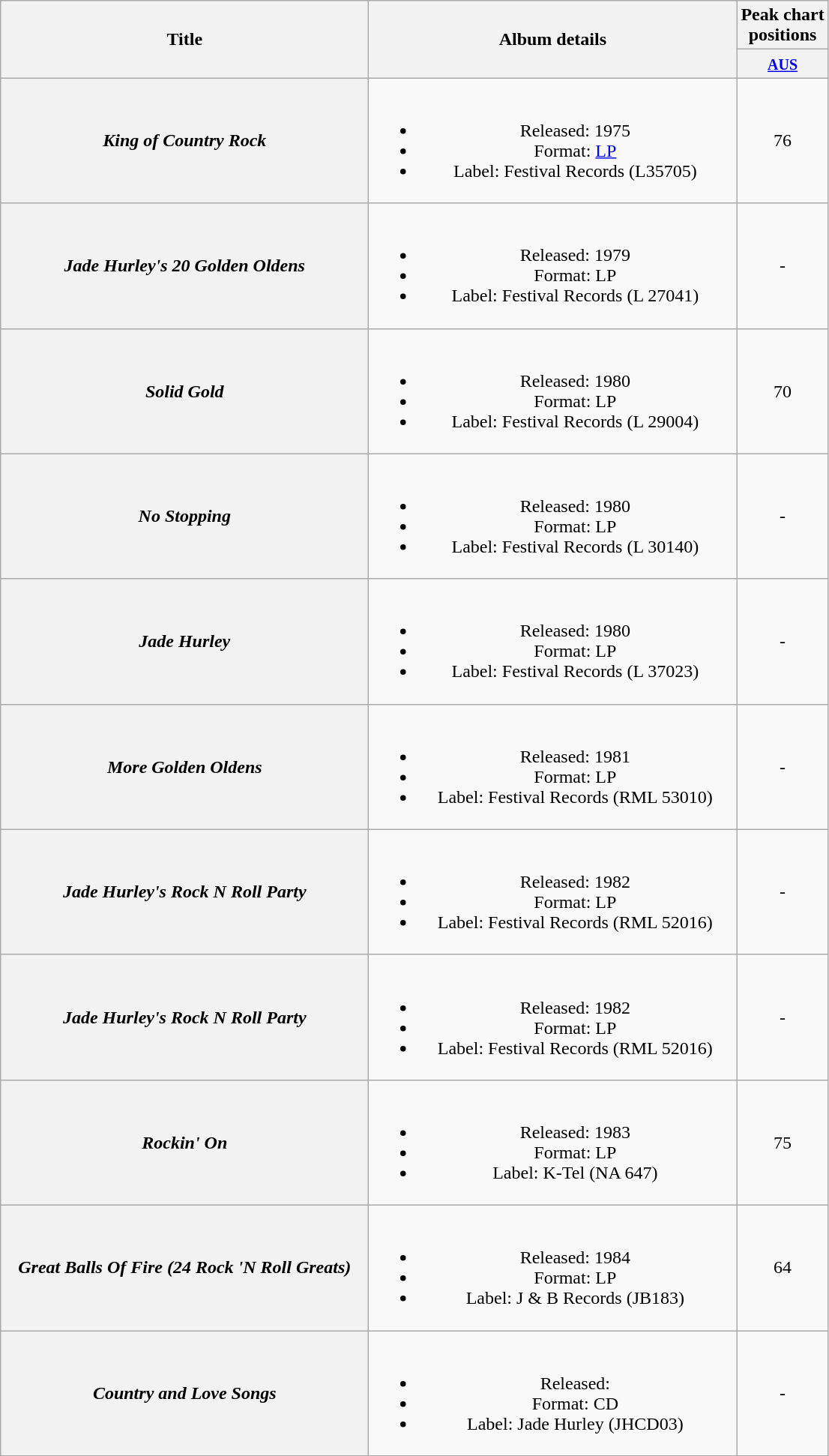<table class="wikitable plainrowheaders" style="text-align:center;" border="1">
<tr>
<th scope="col" rowspan="2" style="width:20em;">Title</th>
<th scope="col" rowspan="2" style="width:20em;">Album details</th>
<th scope="col" colspan="1">Peak chart<br>positions</th>
</tr>
<tr>
<th scope="col" style="text-align:center;"><small><a href='#'>AUS</a><br></small></th>
</tr>
<tr>
<th scope="row"><em>King of Country Rock</em></th>
<td><br><ul><li>Released: 1975</li><li>Format: <a href='#'>LP</a></li><li>Label: Festival Records (L35705)</li></ul></td>
<td align="center">76</td>
</tr>
<tr>
<th scope="row"><em>Jade Hurley's 20 Golden Oldens</em></th>
<td><br><ul><li>Released: 1979</li><li>Format: LP</li><li>Label: Festival Records (L 27041)</li></ul></td>
<td align="center">-</td>
</tr>
<tr>
<th scope="row"><em>Solid Gold </em></th>
<td><br><ul><li>Released: 1980</li><li>Format: LP</li><li>Label: Festival Records (L 29004)</li></ul></td>
<td align="center">70</td>
</tr>
<tr>
<th scope="row"><em>No Stopping</em></th>
<td><br><ul><li>Released: 1980</li><li>Format: LP</li><li>Label: Festival Records (L 30140)</li></ul></td>
<td align="center">-</td>
</tr>
<tr>
<th scope="row"><em>Jade Hurley</em></th>
<td><br><ul><li>Released: 1980</li><li>Format: LP</li><li>Label: Festival Records (L 37023)</li></ul></td>
<td align="center">-</td>
</tr>
<tr>
<th scope="row"><em>More Golden Oldens </em></th>
<td><br><ul><li>Released: 1981</li><li>Format: LP</li><li>Label: Festival Records (RML 53010)</li></ul></td>
<td align="center">-</td>
</tr>
<tr>
<th scope="row"><em>Jade Hurley's Rock N Roll Party</em></th>
<td><br><ul><li>Released: 1982</li><li>Format: LP</li><li>Label: Festival Records (RML 52016)</li></ul></td>
<td align="center">-</td>
</tr>
<tr>
<th scope="row"><em>Jade Hurley's Rock N Roll Party</em></th>
<td><br><ul><li>Released: 1982</li><li>Format: LP</li><li>Label: Festival Records (RML 52016)</li></ul></td>
<td align="center">-</td>
</tr>
<tr>
<th scope="row"><em>Rockin' On</em></th>
<td><br><ul><li>Released: 1983</li><li>Format: LP</li><li>Label: K-Tel (NA 647)</li></ul></td>
<td align="center">75</td>
</tr>
<tr>
<th scope="row"><em>Great Balls Of Fire (24 Rock 'N Roll Greats)</em></th>
<td><br><ul><li>Released: 1984</li><li>Format: LP</li><li>Label: J & B Records	(JB183)</li></ul></td>
<td align="center">64</td>
</tr>
<tr>
<th scope="row"><em>Country and Love Songs</em></th>
<td><br><ul><li>Released:</li><li>Format: CD</li><li>Label: Jade Hurley (JHCD03)</li></ul></td>
<td align="center">-</td>
</tr>
</table>
